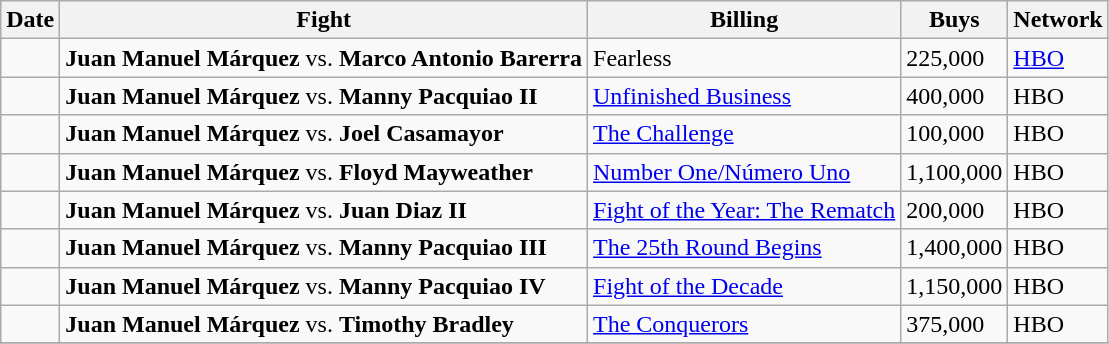<table class="wikitable">
<tr>
<th>Date</th>
<th>Fight</th>
<th>Billing</th>
<th>Buys</th>
<th>Network</th>
</tr>
<tr>
<td></td>
<td><strong>Juan Manuel Márquez</strong> vs. <strong>Marco Antonio Barerra</strong></td>
<td>Fearless</td>
<td>225,000</td>
<td><a href='#'>HBO</a></td>
</tr>
<tr>
<td></td>
<td><strong>Juan Manuel Márquez</strong> vs. <strong>Manny Pacquiao</strong> <strong>II</strong></td>
<td><a href='#'>Unfinished Business</a></td>
<td>400,000</td>
<td>HBO</td>
</tr>
<tr>
<td></td>
<td><strong>Juan Manuel Márquez</strong> vs. <strong>Joel Casamayor</strong></td>
<td><a href='#'>The Challenge</a></td>
<td>100,000</td>
<td>HBO</td>
</tr>
<tr>
<td></td>
<td><strong>Juan Manuel Márquez</strong> vs. <strong>Floyd Mayweather</strong></td>
<td><a href='#'>Number One/Número Uno</a></td>
<td>1,100,000</td>
<td>HBO</td>
</tr>
<tr>
<td></td>
<td><strong>Juan Manuel Márquez</strong> vs. <strong>Juan Diaz</strong> <strong>II</strong></td>
<td><a href='#'>Fight of the Year: The Rematch</a></td>
<td>200,000</td>
<td>HBO</td>
</tr>
<tr>
<td></td>
<td><strong>Juan Manuel Márquez</strong> vs. <strong>Manny Pacquiao</strong> <strong>III</strong></td>
<td><a href='#'>The 25th Round Begins</a></td>
<td>1,400,000</td>
<td>HBO</td>
</tr>
<tr>
<td></td>
<td><strong>Juan Manuel Márquez</strong> vs. <strong>Manny Pacquiao</strong> <strong>IV</strong></td>
<td><a href='#'>Fight of the Decade</a></td>
<td>1,150,000</td>
<td>HBO</td>
</tr>
<tr>
<td></td>
<td><strong>Juan Manuel Márquez</strong> vs. <strong>Timothy Bradley</strong></td>
<td><a href='#'>The Conquerors</a></td>
<td>375,000</td>
<td>HBO</td>
</tr>
<tr>
</tr>
</table>
